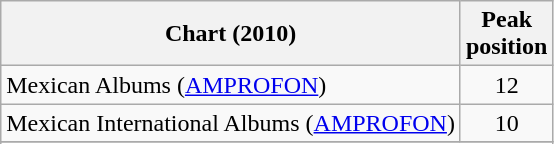<table class="wikitable sortable">
<tr>
<th align="left">Chart (2010)</th>
<th align="left">Peak<br>position</th>
</tr>
<tr>
<td>Mexican Albums (<a href='#'>AMPROFON</a>)</td>
<td style="text-align:center;">12</td>
</tr>
<tr>
<td>Mexican International Albums (<a href='#'>AMPROFON</a>)</td>
<td style="text-align:center;">10</td>
</tr>
<tr>
</tr>
<tr>
</tr>
<tr>
</tr>
<tr>
</tr>
</table>
